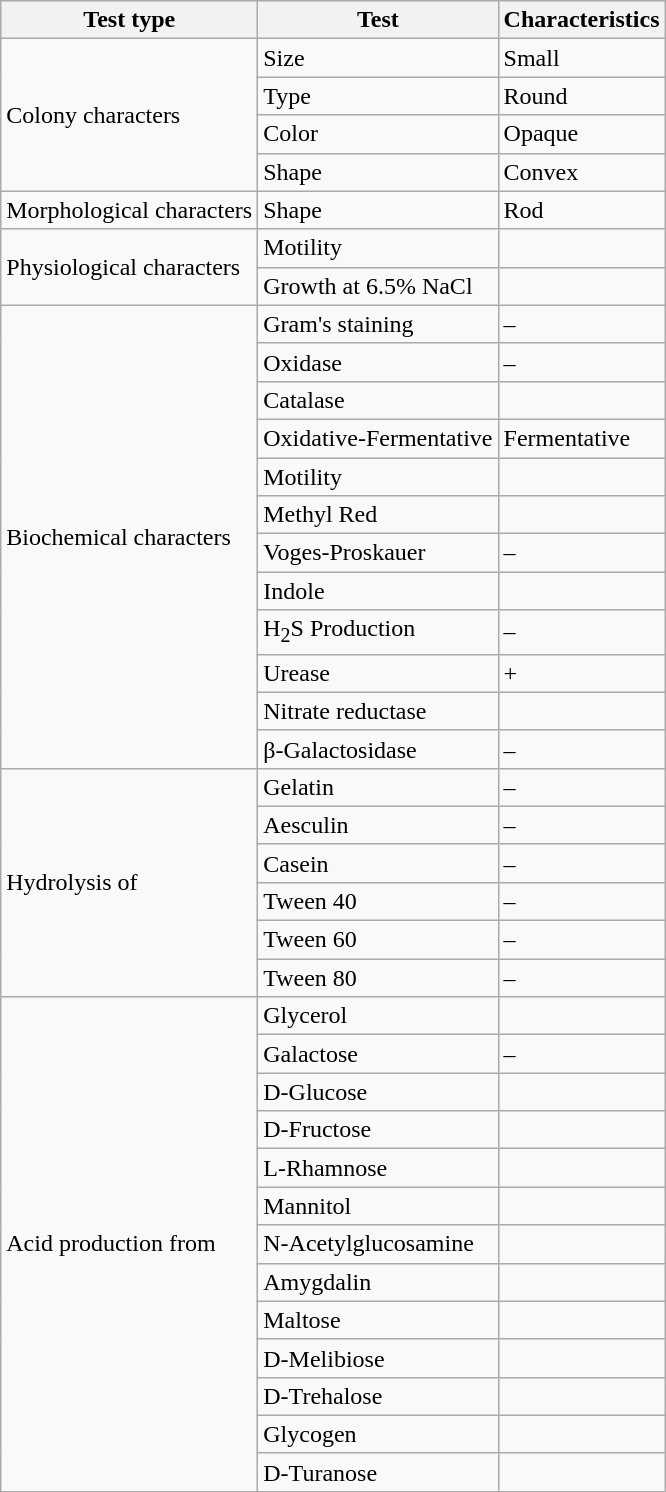<table class="wikitable">
<tr>
<th>Test type</th>
<th>Test</th>
<th>Characteristics</th>
</tr>
<tr>
<td rowspan="4">Colony  characters</td>
<td>Size</td>
<td>Small</td>
</tr>
<tr>
<td>Type</td>
<td>Round</td>
</tr>
<tr>
<td>Color</td>
<td>Opaque</td>
</tr>
<tr>
<td>Shape</td>
<td>Convex</td>
</tr>
<tr>
<td>Morphological  characters</td>
<td>Shape</td>
<td>Rod</td>
</tr>
<tr>
<td rowspan="2">Physiological  characters</td>
<td>Motility</td>
<td></td>
</tr>
<tr>
<td>Growth  at 6.5% NaCl</td>
<td></td>
</tr>
<tr>
<td rowspan="12">Biochemical  characters</td>
<td>Gram's staining</td>
<td>–</td>
</tr>
<tr>
<td>Oxidase</td>
<td>–</td>
</tr>
<tr>
<td>Catalase</td>
<td></td>
</tr>
<tr>
<td>Oxidative-Fermentative</td>
<td>Fermentative</td>
</tr>
<tr>
<td>Motility</td>
<td></td>
</tr>
<tr>
<td>Methyl Red</td>
<td></td>
</tr>
<tr>
<td>Voges-Proskauer</td>
<td>–</td>
</tr>
<tr>
<td>Indole</td>
<td></td>
</tr>
<tr>
<td>H<sub>2</sub>S Production</td>
<td>–</td>
</tr>
<tr>
<td>Urease</td>
<td>+</td>
</tr>
<tr>
<td>Nitrate reductase</td>
<td></td>
</tr>
<tr>
<td>β-Galactosidase</td>
<td>–</td>
</tr>
<tr>
<td rowspan="6">Hydrolysis  of</td>
<td>Gelatin</td>
<td>–</td>
</tr>
<tr>
<td>Aesculin</td>
<td>–</td>
</tr>
<tr>
<td>Casein</td>
<td>–</td>
</tr>
<tr>
<td>Tween 40</td>
<td>–</td>
</tr>
<tr>
<td>Tween 60</td>
<td>–</td>
</tr>
<tr>
<td>Tween 80</td>
<td>–</td>
</tr>
<tr>
<td rowspan="13">Acid  production from</td>
<td>Glycerol</td>
<td></td>
</tr>
<tr>
<td>Galactose</td>
<td>–</td>
</tr>
<tr>
<td>D-Glucose</td>
<td></td>
</tr>
<tr>
<td>D-Fructose</td>
<td></td>
</tr>
<tr>
<td>L-Rhamnose</td>
<td></td>
</tr>
<tr>
<td>Mannitol</td>
<td></td>
</tr>
<tr>
<td>N-Acetylglucosamine</td>
<td></td>
</tr>
<tr>
<td>Amygdalin</td>
<td></td>
</tr>
<tr>
<td>Maltose</td>
<td></td>
</tr>
<tr>
<td>D-Melibiose</td>
<td></td>
</tr>
<tr>
<td>D-Trehalose</td>
<td></td>
</tr>
<tr>
<td>Glycogen</td>
<td></td>
</tr>
<tr>
<td>D-Turanose</td>
<td></td>
</tr>
</table>
